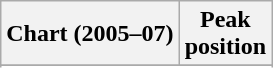<table class="wikitable sortable plainrowheaders" style="text-align:center">
<tr>
<th scope="col">Chart (2005–07)</th>
<th scope="col">Peak<br>position</th>
</tr>
<tr>
</tr>
<tr>
</tr>
<tr>
</tr>
</table>
